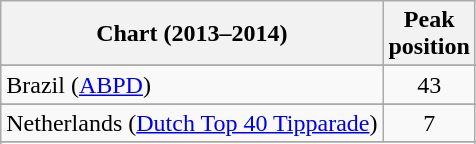<table class="wikitable sortable">
<tr>
<th>Chart (2013–2014)</th>
<th>Peak<br>position</th>
</tr>
<tr>
</tr>
<tr>
</tr>
<tr>
</tr>
<tr>
</tr>
<tr>
<td>Brazil (<a href='#'>ABPD</a>)</td>
<td style="text-align:center;">43</td>
</tr>
<tr>
</tr>
<tr>
</tr>
<tr>
</tr>
<tr>
</tr>
<tr>
<td>Netherlands (<a href='#'>Dutch Top 40 Tipparade</a>)</td>
<td style="text-align:center;">7</td>
</tr>
<tr>
</tr>
<tr>
</tr>
<tr>
</tr>
<tr>
</tr>
<tr>
</tr>
<tr>
</tr>
<tr>
</tr>
<tr>
</tr>
<tr>
</tr>
<tr>
</tr>
<tr>
</tr>
</table>
